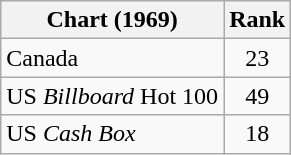<table class="wikitable sortable">
<tr>
<th>Chart (1969)</th>
<th style="text-align:center;">Rank</th>
</tr>
<tr>
<td>Canada</td>
<td style="text-align:center;">23</td>
</tr>
<tr>
<td>US <em>Billboard</em> Hot 100</td>
<td style="text-align:center;">49</td>
</tr>
<tr>
<td>US <em>Cash Box</em></td>
<td style="text-align:center;">18</td>
</tr>
</table>
